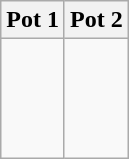<table class="wikitable">
<tr>
<th>Pot 1</th>
<th>Pot 2</th>
</tr>
<tr>
<td><br><br><br><br></td>
<td><br><br><br><br></td>
</tr>
</table>
